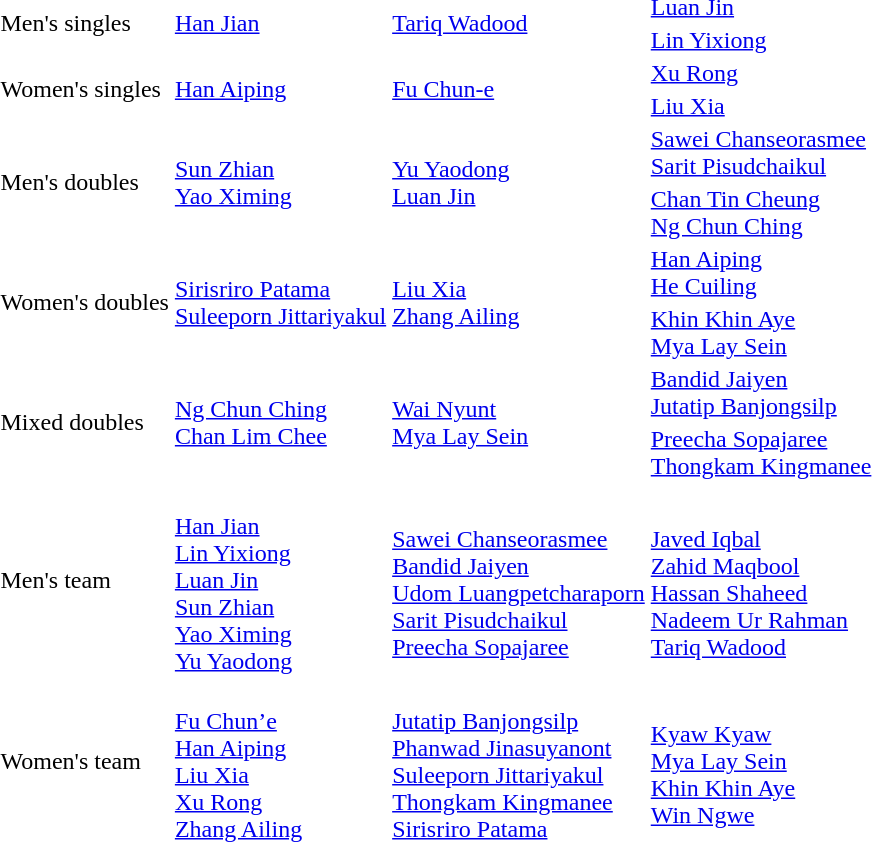<table>
<tr>
<td rowspan="2">Men's singles</td>
<td rowspan="2"> <a href='#'>Han Jian</a></td>
<td rowspan="2"> <a href='#'>Tariq Wadood</a></td>
<td> <a href='#'>Luan Jin</a></td>
</tr>
<tr>
<td> <a href='#'>Lin Yixiong</a></td>
</tr>
<tr>
<td rowspan="2">Women's singles</td>
<td rowspan="2"> <a href='#'>Han Aiping</a></td>
<td rowspan="2"> <a href='#'>Fu Chun-e</a></td>
<td> <a href='#'>Xu Rong</a></td>
</tr>
<tr>
<td> <a href='#'>Liu Xia</a></td>
</tr>
<tr>
<td rowspan="2">Men's doubles</td>
<td rowspan="2"> <a href='#'>Sun Zhian</a> <br>  <a href='#'>Yao Ximing</a></td>
<td rowspan="2"> <a href='#'>Yu Yaodong</a><br> <a href='#'>Luan Jin</a></td>
<td> <a href='#'>Sawei Chanseorasmee</a> <br> <a href='#'>Sarit Pisudchaikul</a></td>
</tr>
<tr>
<td> <a href='#'>Chan Tin Cheung</a> <br>  <a href='#'>Ng Chun Ching</a></td>
</tr>
<tr>
<td rowspan="2">Women's doubles</td>
<td rowspan="2"> <a href='#'>Sirisriro Patama</a> <br> <a href='#'>Suleeporn Jittariyakul</a></td>
<td rowspan="2"> <a href='#'>Liu Xia</a> <br>  <a href='#'>Zhang Ailing</a></td>
<td> <a href='#'>Han Aiping</a> <br>  <a href='#'>He Cuiling</a></td>
</tr>
<tr>
<td> <a href='#'>Khin Khin Aye</a> <br>  <a href='#'>Mya Lay Sein</a></td>
</tr>
<tr>
<td rowspan="2">Mixed doubles</td>
<td rowspan="2"> <a href='#'>Ng Chun Ching</a> <br>  <a href='#'>Chan Lim Chee</a></td>
<td rowspan="2"> <a href='#'>Wai Nyunt</a> <br>  <a href='#'>Mya Lay Sein</a></td>
<td> <a href='#'>Bandid Jaiyen</a> <br>  <a href='#'>Jutatip Banjongsilp</a></td>
</tr>
<tr>
<td> <a href='#'>Preecha Sopajaree</a> <br>  <a href='#'>Thongkam Kingmanee</a></td>
</tr>
<tr>
<td>Men's team<br></td>
<td><br><a href='#'>Han Jian</a><br><a href='#'>Lin Yixiong</a><br><a href='#'>Luan Jin</a><br><a href='#'>Sun Zhian</a><br><a href='#'>Yao Ximing</a><br><a href='#'>Yu Yaodong</a></td>
<td><br><a href='#'>Sawei Chanseorasmee</a><br><a href='#'>Bandid Jaiyen</a><br><a href='#'>Udom Luangpetcharaporn</a><br><a href='#'>Sarit Pisudchaikul</a><br><a href='#'>Preecha Sopajaree</a></td>
<td><br><a href='#'>Javed Iqbal</a><br><a href='#'>Zahid Maqbool</a><br><a href='#'>Hassan Shaheed</a><br><a href='#'>Nadeem Ur Rahman</a><br><a href='#'>Tariq Wadood</a></td>
</tr>
<tr>
<td>Women's team<br></td>
<td><br><a href='#'>Fu Chun’e</a><br><a href='#'>Han Aiping</a><br><a href='#'>Liu Xia</a><br><a href='#'>Xu Rong</a><br><a href='#'>Zhang Ailing</a></td>
<td><br><a href='#'>Jutatip Banjongsilp</a><br><a href='#'>Phanwad Jinasuyanont</a><br><a href='#'>Suleeporn Jittariyakul</a><br><a href='#'>Thongkam Kingmanee</a><br><a href='#'>Sirisriro Patama</a></td>
<td><br><a href='#'>Kyaw Kyaw</a><br><a href='#'>Mya Lay Sein</a><br><a href='#'>Khin Khin Aye</a><br><a href='#'>Win Ngwe</a></td>
</tr>
</table>
